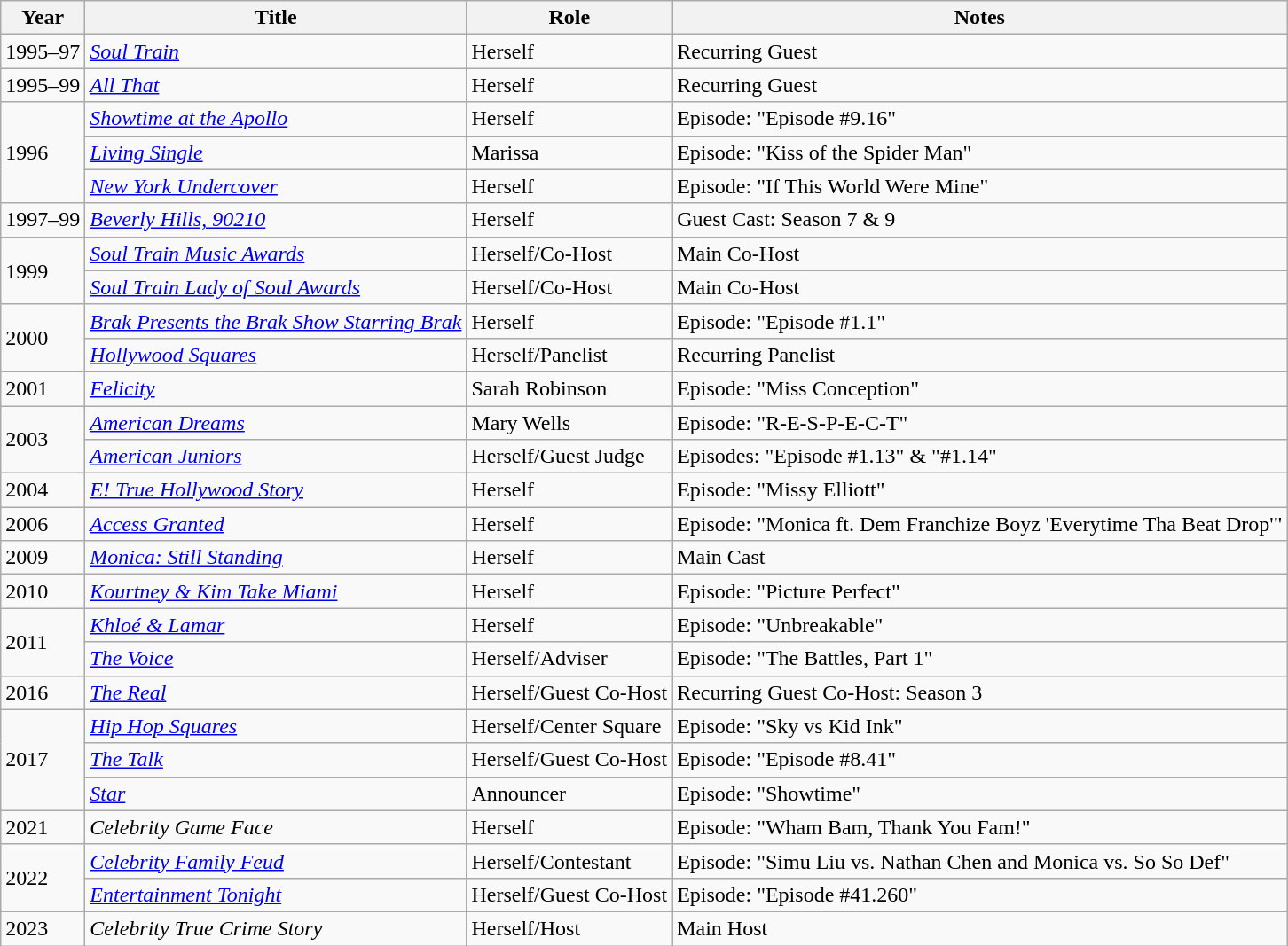<table class="wikitable plainrowheaders sortable" style="margin-right: 0;">
<tr>
<th>Year</th>
<th>Title</th>
<th>Role</th>
<th>Notes</th>
</tr>
<tr>
<td>1995–97</td>
<td><em><a href='#'>Soul Train</a></em></td>
<td>Herself</td>
<td>Recurring Guest</td>
</tr>
<tr>
<td>1995–99</td>
<td><em><a href='#'>All That</a></em></td>
<td>Herself</td>
<td>Recurring Guest</td>
</tr>
<tr>
<td rowspan=3>1996</td>
<td><em><a href='#'>Showtime at the Apollo</a></em></td>
<td>Herself</td>
<td>Episode: "Episode #9.16"</td>
</tr>
<tr>
<td><em><a href='#'>Living Single</a></em></td>
<td>Marissa</td>
<td>Episode: "Kiss of the Spider Man"</td>
</tr>
<tr>
<td><em><a href='#'>New York Undercover</a></em></td>
<td>Herself</td>
<td>Episode: "If This World Were Mine"</td>
</tr>
<tr>
<td>1997–99</td>
<td><em><a href='#'>Beverly Hills, 90210</a></em></td>
<td>Herself</td>
<td>Guest Cast: Season 7 & 9</td>
</tr>
<tr>
<td rowspan=2>1999</td>
<td><em><a href='#'>Soul Train Music Awards</a></em></td>
<td>Herself/Co-Host</td>
<td>Main Co-Host</td>
</tr>
<tr>
<td><em><a href='#'>Soul Train Lady of Soul Awards</a></em></td>
<td>Herself/Co-Host</td>
<td>Main Co-Host</td>
</tr>
<tr>
<td rowspan=2>2000</td>
<td><em><a href='#'>Brak Presents the Brak Show Starring Brak</a></em></td>
<td>Herself</td>
<td>Episode: "Episode #1.1"</td>
</tr>
<tr>
<td><em><a href='#'>Hollywood Squares</a></em></td>
<td>Herself/Panelist</td>
<td>Recurring Panelist</td>
</tr>
<tr>
<td>2001</td>
<td><em><a href='#'>Felicity</a></em></td>
<td>Sarah Robinson</td>
<td>Episode: "Miss Conception"</td>
</tr>
<tr>
<td rowspan="2">2003</td>
<td><em><a href='#'>American Dreams</a></em></td>
<td>Mary Wells</td>
<td>Episode: "R-E-S-P-E-C-T"</td>
</tr>
<tr>
<td><em><a href='#'>American Juniors</a></em></td>
<td>Herself/Guest Judge</td>
<td>Episodes: "Episode #1.13" & "#1.14"</td>
</tr>
<tr>
<td>2004</td>
<td><em><a href='#'>E! True Hollywood Story</a></em></td>
<td>Herself</td>
<td>Episode: "Missy Elliott"</td>
</tr>
<tr>
<td>2006</td>
<td><em><a href='#'>Access Granted</a></em></td>
<td>Herself</td>
<td>Episode: "Monica ft. Dem Franchize Boyz 'Everytime Tha Beat Drop'"</td>
</tr>
<tr>
<td>2009</td>
<td><em><a href='#'>Monica: Still Standing</a></em></td>
<td>Herself</td>
<td>Main Cast</td>
</tr>
<tr>
<td>2010</td>
<td><em><a href='#'>Kourtney & Kim Take Miami</a></em></td>
<td>Herself</td>
<td>Episode: "Picture Perfect"</td>
</tr>
<tr>
<td rowspan="2">2011</td>
<td><em><a href='#'>Khloé & Lamar</a></em></td>
<td>Herself</td>
<td>Episode: "Unbreakable"</td>
</tr>
<tr>
<td><em><a href='#'>The Voice</a></em></td>
<td>Herself/Adviser</td>
<td>Episode: "The Battles, Part 1"</td>
</tr>
<tr>
<td>2016</td>
<td><em><a href='#'>The Real</a></em></td>
<td>Herself/Guest Co-Host</td>
<td>Recurring Guest Co-Host: Season 3</td>
</tr>
<tr>
<td rowspan="3">2017</td>
<td><em><a href='#'>Hip Hop Squares</a></em></td>
<td>Herself/Center Square</td>
<td>Episode: "Sky vs Kid Ink"</td>
</tr>
<tr>
<td><em><a href='#'>The Talk</a></em></td>
<td>Herself/Guest Co-Host</td>
<td>Episode: "Episode #8.41"</td>
</tr>
<tr>
<td><em><a href='#'>Star</a></em></td>
<td>Announcer</td>
<td>Episode: "Showtime"</td>
</tr>
<tr>
<td>2021</td>
<td><em>Celebrity Game Face</em></td>
<td>Herself</td>
<td>Episode: "Wham Bam, Thank You Fam!"</td>
</tr>
<tr>
<td rowspan="2">2022</td>
<td><em><a href='#'>Celebrity Family Feud</a></em></td>
<td>Herself/Contestant</td>
<td>Episode: "Simu Liu vs. Nathan Chen and Monica vs. So So Def"</td>
</tr>
<tr>
<td><em><a href='#'>Entertainment Tonight</a></em></td>
<td>Herself/Guest Co-Host</td>
<td>Episode: "Episode #41.260"</td>
</tr>
<tr>
<td>2023</td>
<td><em>Celebrity True Crime Story</em></td>
<td>Herself/Host</td>
<td>Main Host</td>
</tr>
</table>
